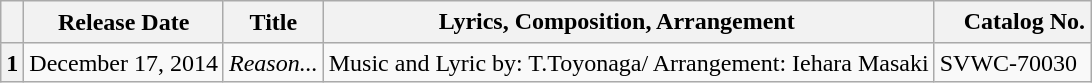<table class="wikitable">
<tr>
<th></th>
<th>Release Date</th>
<th>Title</th>
<th>Lyrics, Composition, Arrangement　</th>
<th>　Catalog No.</th>
</tr>
<tr>
<th>1</th>
<td>December 17, 2014</td>
<td><em>Reason...</em></td>
<td>Music and Lyric by: T.Toyonaga/ Arrangement: Iehara Masaki</td>
<td>SVWC-70030</td>
</tr>
</table>
